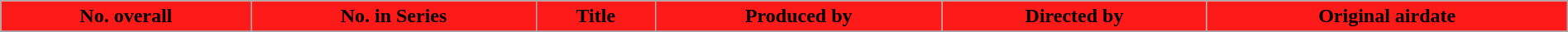<table class="wikitable plainrowheaders" width="100%">
<tr>
<th style="background-color: #ff1a1a;">No. overall</th>
<th style="background-color: #ff1a1a;">No. in Series</th>
<th style="background-color: #ff1a1a;">Title</th>
<th style="background-color: #ff1a1a;">Produced by</th>
<th style="background-color: #ff1a1a;">Directed by</th>
<th style="background-color: #ff1a1a;">Original airdate</th>
</tr>
<tr>
</tr>
</table>
